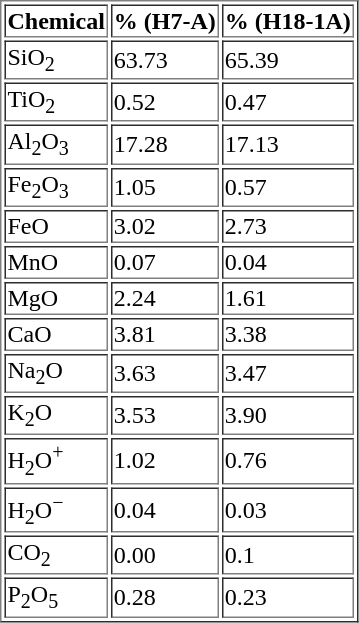<table border="1">
<tr>
<td><strong>Chemical</strong></td>
<td><strong>% (H7-A)</strong></td>
<td><strong>% (H18-1A)</strong></td>
</tr>
<tr>
<td>SiO<sub>2</sub></td>
<td>63.73</td>
<td>65.39</td>
</tr>
<tr>
<td>TiO<sub>2</sub></td>
<td>0.52</td>
<td>0.47</td>
</tr>
<tr>
<td>Al<sub>2</sub>O<sub>3</sub></td>
<td>17.28</td>
<td>17.13</td>
</tr>
<tr>
<td>Fe<sub>2</sub>O<sub>3</sub></td>
<td>1.05</td>
<td>0.57</td>
</tr>
<tr>
<td>FeO</td>
<td>3.02</td>
<td>2.73</td>
</tr>
<tr>
<td>MnO</td>
<td>0.07</td>
<td>0.04</td>
</tr>
<tr>
<td>MgO</td>
<td>2.24</td>
<td>1.61</td>
</tr>
<tr>
<td>CaO</td>
<td>3.81</td>
<td>3.38</td>
</tr>
<tr>
<td>Na<sub>2</sub>O</td>
<td>3.63</td>
<td>3.47</td>
</tr>
<tr>
<td>K<sub>2</sub>O</td>
<td>3.53</td>
<td>3.90</td>
</tr>
<tr>
<td>H<sub>2</sub>O<sup>+</sup></td>
<td>1.02</td>
<td>0.76</td>
</tr>
<tr>
<td>H<sub>2</sub>O<sup>−</sup></td>
<td>0.04</td>
<td>0.03</td>
</tr>
<tr>
<td>CO<sub>2</sub></td>
<td>0.00</td>
<td>0.1</td>
</tr>
<tr>
<td>P<sub>2</sub>O<sub>5</sub></td>
<td>0.28</td>
<td>0.23</td>
</tr>
</table>
